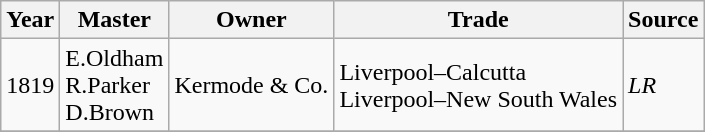<table class=" wikitable">
<tr>
<th>Year</th>
<th>Master</th>
<th>Owner</th>
<th>Trade</th>
<th>Source</th>
</tr>
<tr>
<td>1819</td>
<td>E.Oldham<br>R.Parker<br>D.Brown</td>
<td>Kermode & Co.</td>
<td>Liverpool–Calcutta<br>Liverpool–New South Wales</td>
<td><em>LR</em></td>
</tr>
<tr>
</tr>
</table>
